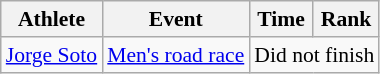<table class="wikitable" style="font-size:90%">
<tr>
<th>Athlete</th>
<th>Event</th>
<th>Time</th>
<th>Rank</th>
</tr>
<tr align=center>
<td align=left><a href='#'>Jorge Soto</a></td>
<td align=left><a href='#'>Men's road race</a></td>
<td colspan=2>Did not finish</td>
</tr>
</table>
